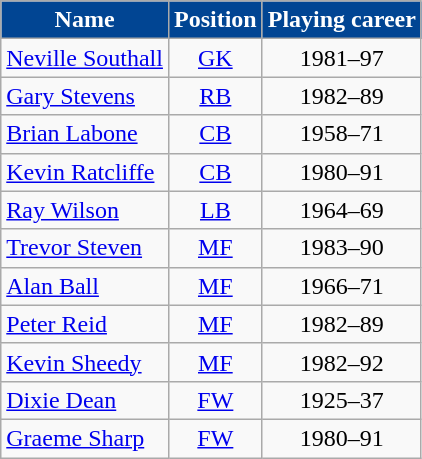<table class="wikitable sortable" style="text-align: center;">
<tr>
<th scope="col" style="background-color:#014593; color:white;;">Name</th>
<th scope="col" style="background-color:#014593; color:white;;">Position</th>
<th scope="col" style="background-color:#014593; color:white;;">Playing career</th>
</tr>
<tr>
<td align="left"> <a href='#'>Neville Southall</a></td>
<td><a href='#'>GK</a></td>
<td>1981–97</td>
</tr>
<tr>
<td align="left"> <a href='#'>Gary Stevens</a></td>
<td><a href='#'>RB</a></td>
<td>1982–89</td>
</tr>
<tr>
<td align="left"> <a href='#'>Brian Labone</a></td>
<td><a href='#'>CB</a></td>
<td>1958–71</td>
</tr>
<tr>
<td align="left"> <a href='#'>Kevin Ratcliffe</a></td>
<td><a href='#'>CB</a></td>
<td>1980–91</td>
</tr>
<tr>
<td align="left"> <a href='#'>Ray Wilson</a></td>
<td><a href='#'>LB</a></td>
<td>1964–69</td>
</tr>
<tr>
<td align="left"> <a href='#'>Trevor Steven</a></td>
<td><a href='#'>MF</a></td>
<td>1983–90</td>
</tr>
<tr>
<td align="left"> <a href='#'>Alan Ball</a></td>
<td><a href='#'>MF</a></td>
<td>1966–71</td>
</tr>
<tr>
<td align="left"> <a href='#'>Peter Reid</a></td>
<td><a href='#'>MF</a></td>
<td>1982–89</td>
</tr>
<tr>
<td align="left"> <a href='#'>Kevin Sheedy</a></td>
<td><a href='#'>MF</a></td>
<td>1982–92</td>
</tr>
<tr>
<td align="left"> <a href='#'>Dixie Dean</a></td>
<td><a href='#'>FW</a></td>
<td>1925–37</td>
</tr>
<tr>
<td align="left"> <a href='#'>Graeme Sharp</a></td>
<td><a href='#'>FW</a></td>
<td>1980–91</td>
</tr>
</table>
